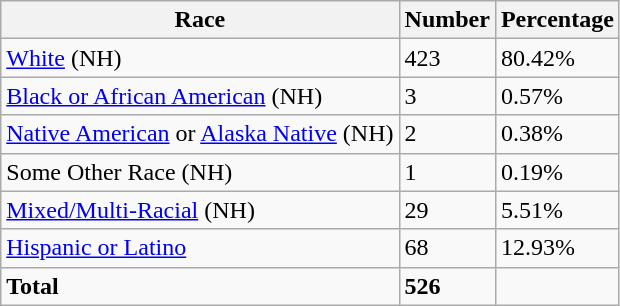<table class="wikitable">
<tr>
<th>Race</th>
<th>Number</th>
<th>Percentage</th>
</tr>
<tr>
<td><a href='#'>White</a> (NH)</td>
<td>423</td>
<td>80.42%</td>
</tr>
<tr>
<td><a href='#'>Black or African American</a> (NH)</td>
<td>3</td>
<td>0.57%</td>
</tr>
<tr>
<td><a href='#'>Native American</a> or <a href='#'>Alaska Native</a> (NH)</td>
<td>2</td>
<td>0.38%</td>
</tr>
<tr>
<td>Some Other Race (NH)</td>
<td>1</td>
<td>0.19%</td>
</tr>
<tr>
<td><a href='#'>Mixed/Multi-Racial</a> (NH)</td>
<td>29</td>
<td>5.51%</td>
</tr>
<tr>
<td><a href='#'>Hispanic or Latino</a></td>
<td>68</td>
<td>12.93%</td>
</tr>
<tr>
<td><strong>Total</strong></td>
<td><strong>526</strong></td>
<td></td>
</tr>
</table>
